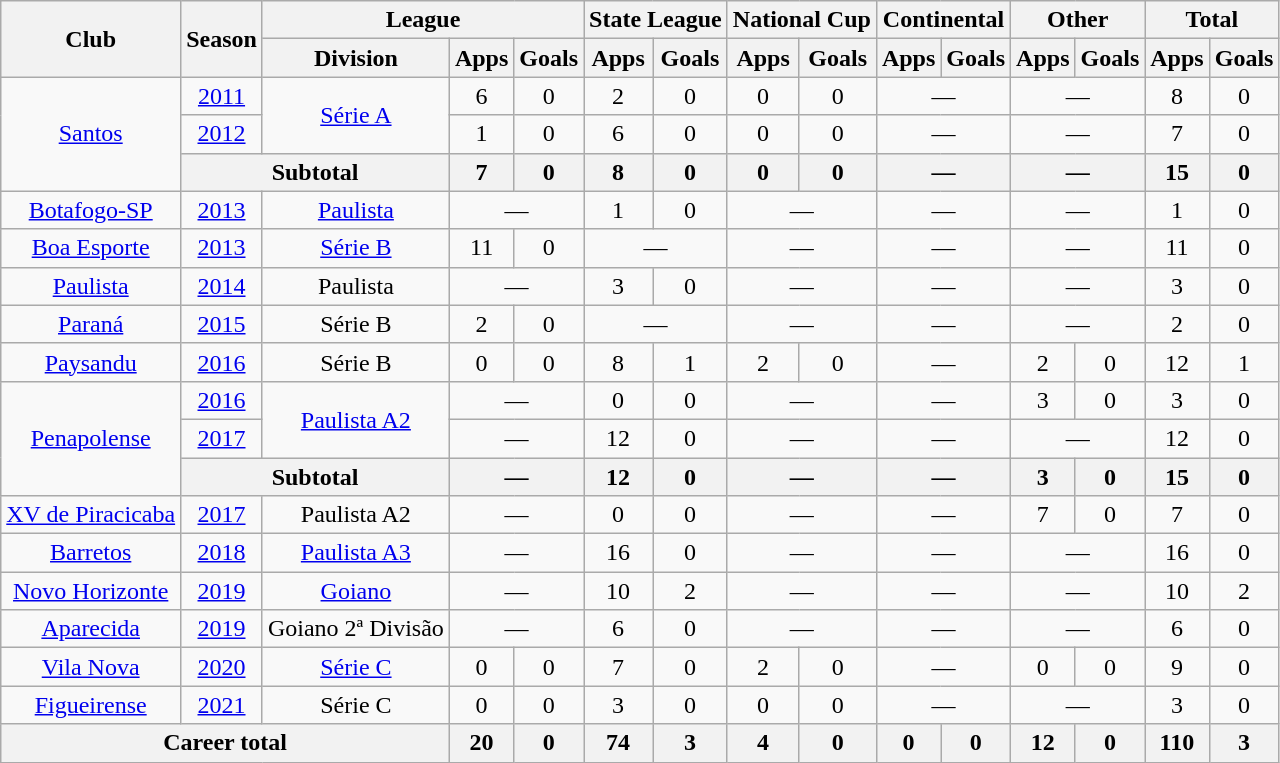<table class="wikitable" style="text-align: center;">
<tr>
<th rowspan="2">Club</th>
<th rowspan="2">Season</th>
<th colspan="3">League</th>
<th colspan="2">State League</th>
<th colspan="2">National Cup</th>
<th colspan="2">Continental</th>
<th colspan="2">Other</th>
<th colspan="2">Total</th>
</tr>
<tr>
<th>Division</th>
<th>Apps</th>
<th>Goals</th>
<th>Apps</th>
<th>Goals</th>
<th>Apps</th>
<th>Goals</th>
<th>Apps</th>
<th>Goals</th>
<th>Apps</th>
<th>Goals</th>
<th>Apps</th>
<th>Goals</th>
</tr>
<tr>
<td rowspan="3" valign="center"><a href='#'>Santos</a></td>
<td><a href='#'>2011</a></td>
<td rowspan="2"><a href='#'>Série A</a></td>
<td>6</td>
<td>0</td>
<td>2</td>
<td>0</td>
<td>0</td>
<td>0</td>
<td colspan="2">—</td>
<td colspan="2">—</td>
<td>8</td>
<td>0</td>
</tr>
<tr>
<td><a href='#'>2012</a></td>
<td>1</td>
<td>0</td>
<td>6</td>
<td>0</td>
<td>0</td>
<td>0</td>
<td colspan="2">—</td>
<td colspan="2">—</td>
<td>7</td>
<td>0</td>
</tr>
<tr>
<th colspan="2">Subtotal</th>
<th>7</th>
<th>0</th>
<th>8</th>
<th>0</th>
<th>0</th>
<th>0</th>
<th colspan="2">—</th>
<th colspan="2">—</th>
<th>15</th>
<th>0</th>
</tr>
<tr>
<td valign="center"><a href='#'>Botafogo-SP</a></td>
<td><a href='#'>2013</a></td>
<td><a href='#'>Paulista</a></td>
<td colspan="2">—</td>
<td>1</td>
<td>0</td>
<td colspan="2">—</td>
<td colspan="2">—</td>
<td colspan="2">—</td>
<td>1</td>
<td>0</td>
</tr>
<tr>
<td valign="center"><a href='#'>Boa Esporte</a></td>
<td><a href='#'>2013</a></td>
<td><a href='#'>Série B</a></td>
<td>11</td>
<td>0</td>
<td colspan="2">—</td>
<td colspan="2">—</td>
<td colspan="2">—</td>
<td colspan="2">—</td>
<td>11</td>
<td>0</td>
</tr>
<tr>
<td valign="center"><a href='#'>Paulista</a></td>
<td><a href='#'>2014</a></td>
<td>Paulista</td>
<td colspan="2">—</td>
<td>3</td>
<td>0</td>
<td colspan="2">—</td>
<td colspan="2">—</td>
<td colspan="2">—</td>
<td>3</td>
<td>0</td>
</tr>
<tr>
<td valign="center"><a href='#'>Paraná</a></td>
<td><a href='#'>2015</a></td>
<td>Série B</td>
<td>2</td>
<td>0</td>
<td colspan="2">—</td>
<td colspan="2">—</td>
<td colspan="2">—</td>
<td colspan="2">—</td>
<td>2</td>
<td>0</td>
</tr>
<tr>
<td valign="center"><a href='#'>Paysandu</a></td>
<td><a href='#'>2016</a></td>
<td>Série B</td>
<td>0</td>
<td>0</td>
<td>8</td>
<td>1</td>
<td>2</td>
<td>0</td>
<td colspan="2">—</td>
<td>2</td>
<td>0</td>
<td>12</td>
<td>1</td>
</tr>
<tr>
<td rowspan="3" valign="center"><a href='#'>Penapolense</a></td>
<td><a href='#'>2016</a></td>
<td rowspan="2"><a href='#'>Paulista A2</a></td>
<td colspan="2">—</td>
<td>0</td>
<td>0</td>
<td colspan="2">—</td>
<td colspan="2">—</td>
<td>3</td>
<td>0</td>
<td>3</td>
<td>0</td>
</tr>
<tr>
<td><a href='#'>2017</a></td>
<td colspan="2">—</td>
<td>12</td>
<td>0</td>
<td colspan="2">—</td>
<td colspan="2">—</td>
<td colspan="2">—</td>
<td>12</td>
<td>0</td>
</tr>
<tr>
<th colspan="2">Subtotal</th>
<th colspan="2">—</th>
<th>12</th>
<th>0</th>
<th colspan="2">—</th>
<th colspan="2">—</th>
<th>3</th>
<th>0</th>
<th>15</th>
<th>0</th>
</tr>
<tr>
<td valign="center"><a href='#'>XV de Piracicaba</a></td>
<td><a href='#'>2017</a></td>
<td>Paulista A2</td>
<td colspan="2">—</td>
<td>0</td>
<td>0</td>
<td colspan="2">—</td>
<td colspan="2">—</td>
<td>7</td>
<td>0</td>
<td>7</td>
<td>0</td>
</tr>
<tr>
<td valign="center"><a href='#'>Barretos</a></td>
<td><a href='#'>2018</a></td>
<td><a href='#'>Paulista A3</a></td>
<td colspan="2">—</td>
<td>16</td>
<td>0</td>
<td colspan="2">—</td>
<td colspan="2">—</td>
<td colspan="2">—</td>
<td>16</td>
<td>0</td>
</tr>
<tr>
<td valign="center"><a href='#'>Novo Horizonte</a></td>
<td><a href='#'>2019</a></td>
<td><a href='#'>Goiano</a></td>
<td colspan="2">—</td>
<td>10</td>
<td>2</td>
<td colspan="2">—</td>
<td colspan="2">—</td>
<td colspan="2">—</td>
<td>10</td>
<td>2</td>
</tr>
<tr>
<td valign="center"><a href='#'>Aparecida</a></td>
<td><a href='#'>2019</a></td>
<td>Goiano 2ª Divisão</td>
<td colspan="2">—</td>
<td>6</td>
<td>0</td>
<td colspan="2">—</td>
<td colspan="2">—</td>
<td colspan="2">—</td>
<td>6</td>
<td>0</td>
</tr>
<tr>
<td valign="center"><a href='#'>Vila Nova</a></td>
<td><a href='#'>2020</a></td>
<td><a href='#'>Série C</a></td>
<td>0</td>
<td>0</td>
<td>7</td>
<td>0</td>
<td>2</td>
<td>0</td>
<td colspan="2">—</td>
<td>0</td>
<td>0</td>
<td>9</td>
<td>0</td>
</tr>
<tr>
<td valign="center"><a href='#'>Figueirense</a></td>
<td><a href='#'>2021</a></td>
<td>Série C</td>
<td>0</td>
<td>0</td>
<td>3</td>
<td>0</td>
<td>0</td>
<td>0</td>
<td colspan="2">—</td>
<td colspan="2">—</td>
<td>3</td>
<td>0</td>
</tr>
<tr>
<th colspan="3"><strong>Career total</strong></th>
<th>20</th>
<th>0</th>
<th>74</th>
<th>3</th>
<th>4</th>
<th>0</th>
<th>0</th>
<th>0</th>
<th>12</th>
<th>0</th>
<th>110</th>
<th>3</th>
</tr>
</table>
